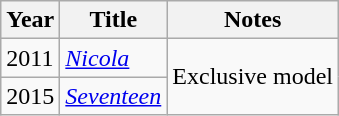<table class="wikitable">
<tr>
<th>Year</th>
<th>Title</th>
<th>Notes</th>
</tr>
<tr>
<td>2011</td>
<td><em><a href='#'>Nicola</a></em></td>
<td rowspan="2">Exclusive model</td>
</tr>
<tr>
<td>2015</td>
<td><em><a href='#'>Seventeen</a></em></td>
</tr>
</table>
